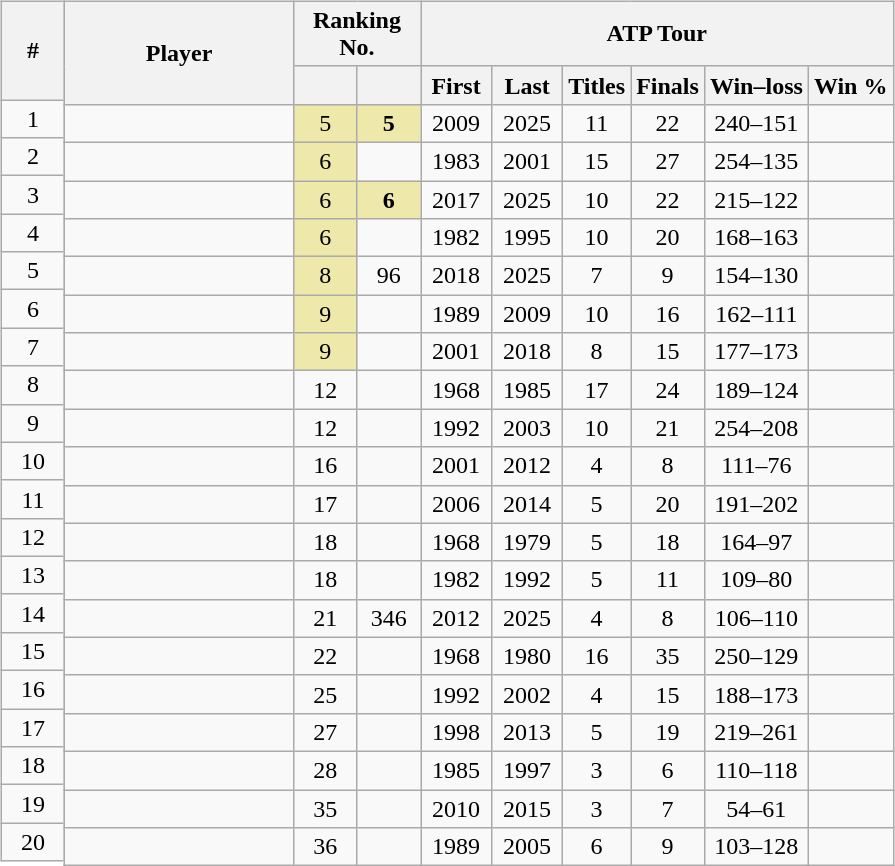<table>
<tr valign="top">
<td><br><table class="wikitable" style="text-align: center; margin-right: -5px;">
<tr style=height:4.1em>
<th width=35>#</th>
</tr>
<tr>
<td>1</td>
</tr>
<tr>
<td>2</td>
</tr>
<tr>
<td>3</td>
</tr>
<tr>
<td>4</td>
</tr>
<tr>
<td>5</td>
</tr>
<tr>
<td>6</td>
</tr>
<tr>
<td>7</td>
</tr>
<tr>
<td>8</td>
</tr>
<tr>
<td>9</td>
</tr>
<tr>
<td>10</td>
</tr>
<tr>
<td>11</td>
</tr>
<tr>
<td>12</td>
</tr>
<tr>
<td>13</td>
</tr>
<tr>
<td>14</td>
</tr>
<tr>
<td>15</td>
</tr>
<tr>
<td>16</td>
</tr>
<tr>
<td>17</td>
</tr>
<tr>
<td>18</td>
</tr>
<tr>
<td>19</td>
</tr>
<tr>
<td>20</td>
</tr>
</table>
</td>
<td><br><table class="wikitable mw-datatable sortable nowrap" style=text-align:center>
<tr>
<th rowspan=2 width="145">Player</th>
<th colspan=2>Ranking No.</th>
<th colspan=6>ATP Tour</th>
</tr>
<tr>
<th width="35"></th>
<th width="35"></th>
<th width="40">First</th>
<th width="40">Last</th>
<th>Titles</th>
<th>Finals</th>
<th>Win–loss</th>
<th>Win %</th>
</tr>
<tr>
<td style="text-align:left;"><strong></strong></td>
<td bgcolor=eee8aa>5</td>
<td bgcolor=eee8aa><strong>5</strong></td>
<td>2009</td>
<td>2025</td>
<td>11</td>
<td>22</td>
<td>240–151</td>
<td></td>
</tr>
<tr>
<td style="text-align:left;"></td>
<td bgcolor=eee8aa>6</td>
<td></td>
<td>1983</td>
<td>2001</td>
<td>15</td>
<td>27</td>
<td>254–135</td>
<td></td>
</tr>
<tr>
<td style="text-align:left;"><strong></strong></td>
<td bgcolor=eee8aa>6</td>
<td bgcolor=eee8aa><strong>6</strong></td>
<td>2017</td>
<td>2025</td>
<td>10</td>
<td>22</td>
<td>215–122</td>
<td></td>
</tr>
<tr>
<td style="text-align:left;"></td>
<td bgcolor=eee8aa>6</td>
<td></td>
<td>1982</td>
<td>1995</td>
<td>10</td>
<td>20</td>
<td>168–163</td>
<td></td>
</tr>
<tr>
<td style="text-align:left;"><strong></strong></td>
<td bgcolor=eee8aa>8</td>
<td>96</td>
<td>2018</td>
<td>2025</td>
<td>7</td>
<td>9</td>
<td>154–130</td>
<td></td>
</tr>
<tr>
<td style="text-align:left;"></td>
<td bgcolor=eee8aa>9</td>
<td></td>
<td>1989</td>
<td>2009</td>
<td>10</td>
<td>16</td>
<td>162–111</td>
<td></td>
</tr>
<tr>
<td style="text-align:left;"></td>
<td bgcolor=eee8aa>9</td>
<td></td>
<td>2001</td>
<td>2018</td>
<td>8</td>
<td>15</td>
<td>177–173</td>
<td></td>
</tr>
<tr>
<td style="text-align:left;"></td>
<td>12</td>
<td></td>
<td>1968</td>
<td>1985</td>
<td>17</td>
<td>24</td>
<td>189–124</td>
<td></td>
</tr>
<tr>
<td style="text-align:left;"></td>
<td>12</td>
<td></td>
<td>1992</td>
<td>2003</td>
<td>10</td>
<td>21</td>
<td>254–208</td>
<td></td>
</tr>
<tr>
<td style="text-align:left;"></td>
<td>16</td>
<td></td>
<td>2001</td>
<td>2012</td>
<td>4</td>
<td>8</td>
<td>111–76</td>
<td></td>
</tr>
<tr>
<td style="text-align:left;"></td>
<td>17</td>
<td></td>
<td>2006</td>
<td>2014</td>
<td>5</td>
<td>20</td>
<td>191–202</td>
<td></td>
</tr>
<tr>
<td style="text-align:left;"></td>
<td>18</td>
<td></td>
<td>1968</td>
<td>1979</td>
<td>5</td>
<td>18</td>
<td>164–97</td>
<td></td>
</tr>
<tr>
<td style="text-align:left;"></td>
<td>18</td>
<td></td>
<td>1982</td>
<td>1992</td>
<td>5</td>
<td>11</td>
<td>109–80</td>
<td></td>
</tr>
<tr>
<td style="text-align:left;"><strong></strong></td>
<td>21</td>
<td>346</td>
<td>2012</td>
<td>2025</td>
<td>4</td>
<td>8</td>
<td>106–110</td>
<td></td>
</tr>
<tr>
<td style="text-align:left;"></td>
<td>22</td>
<td></td>
<td>1968</td>
<td>1980</td>
<td>16</td>
<td>35</td>
<td>250–129</td>
<td></td>
</tr>
<tr>
<td style="text-align:left;"></td>
<td>25</td>
<td></td>
<td>1992</td>
<td>2002</td>
<td>4</td>
<td>15</td>
<td>188–173</td>
<td></td>
</tr>
<tr>
<td style="text-align:left;"></td>
<td>27</td>
<td></td>
<td>1998</td>
<td>2013</td>
<td>5</td>
<td>19</td>
<td>219–261</td>
<td></td>
</tr>
<tr>
<td style="text-align:left;"></td>
<td>28</td>
<td></td>
<td>1985</td>
<td>1997</td>
<td>3</td>
<td>6</td>
<td>110–118</td>
<td></td>
</tr>
<tr>
<td style="text-align:left;"></td>
<td>35</td>
<td></td>
<td>2010</td>
<td>2015</td>
<td>3</td>
<td>7</td>
<td>54–61</td>
<td></td>
</tr>
<tr>
<td style="text-align:left;"></td>
<td>36</td>
<td></td>
<td>1989</td>
<td>2005</td>
<td>6</td>
<td>9</td>
<td>103–128</td>
<td></td>
</tr>
</table>
</td>
</tr>
</table>
